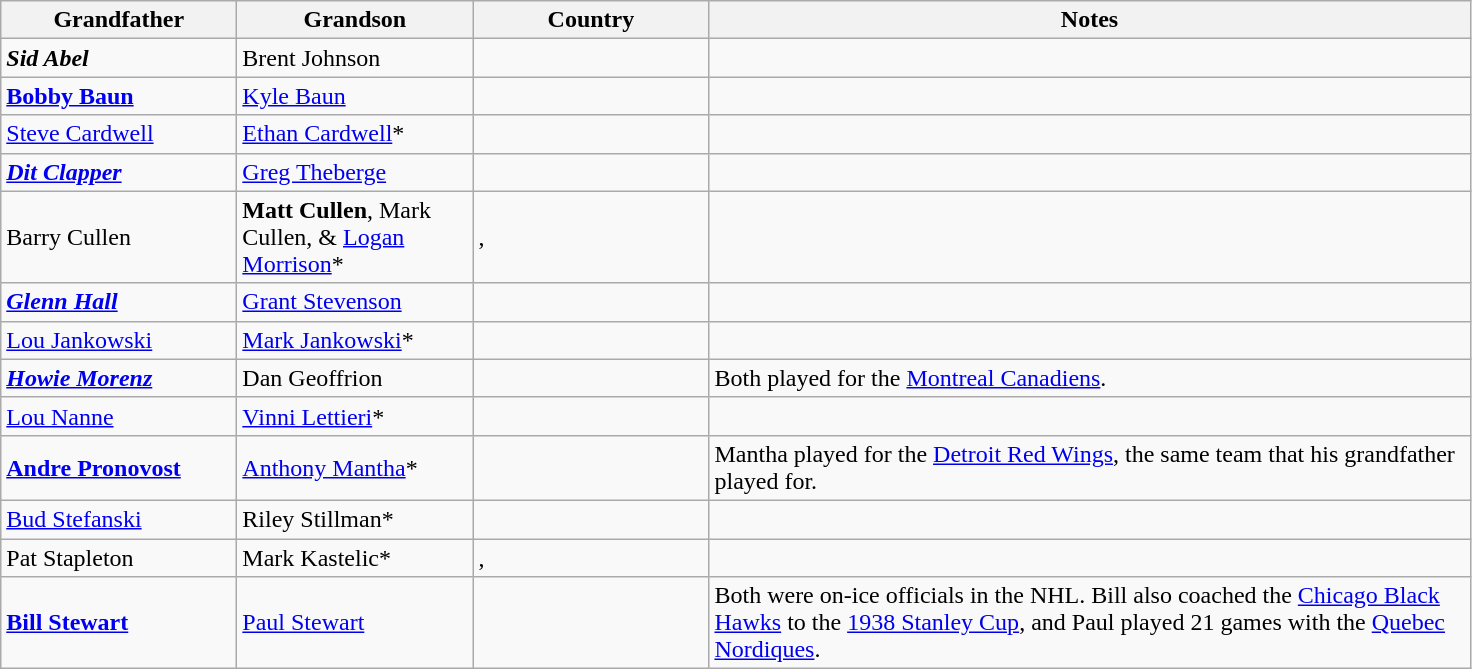<table class="wikitable sortable">
<tr>
<th style="width:150px;">Grandfather</th>
<th style="width:150px;">Grandson</th>
<th style="width:150px;">Country</th>
<th style="width:500px;">Notes</th>
</tr>
<tr>
<td><strong><em>Sid Abel</em></strong></td>
<td>Brent Johnson</td>
<td></td>
<td></td>
</tr>
<tr>
<td><strong><a href='#'>Bobby Baun</a></strong></td>
<td><a href='#'>Kyle Baun</a></td>
<td></td>
<td></td>
</tr>
<tr>
<td><a href='#'>Steve Cardwell</a></td>
<td><a href='#'>Ethan Cardwell</a>*</td>
<td></td>
<td></td>
</tr>
<tr>
<td><strong><em><a href='#'>Dit Clapper</a></em></strong></td>
<td><a href='#'>Greg Theberge</a></td>
<td></td>
<td></td>
</tr>
<tr>
<td>Barry Cullen</td>
<td><strong>Matt Cullen</strong>, Mark Cullen, & <a href='#'>Logan Morrison</a>*</td>
<td>, </td>
<td></td>
</tr>
<tr>
<td><strong><em><a href='#'>Glenn Hall</a></em></strong></td>
<td><a href='#'>Grant Stevenson</a></td>
<td></td>
<td></td>
</tr>
<tr>
<td><a href='#'>Lou Jankowski</a></td>
<td><a href='#'>Mark Jankowski</a>*</td>
<td></td>
<td></td>
</tr>
<tr>
<td><strong><em><a href='#'>Howie Morenz</a></em></strong></td>
<td>Dan Geoffrion</td>
<td></td>
<td>Both played for the <a href='#'>Montreal Canadiens</a>.</td>
</tr>
<tr>
<td><a href='#'>Lou Nanne</a></td>
<td><a href='#'>Vinni Lettieri</a>*</td>
<td></td>
<td></td>
</tr>
<tr>
<td><strong><a href='#'>Andre Pronovost</a></strong></td>
<td><a href='#'>Anthony Mantha</a>*</td>
<td></td>
<td>Mantha played for the <a href='#'>Detroit Red Wings</a>, the same team that his grandfather played for.</td>
</tr>
<tr>
<td><a href='#'>Bud Stefanski</a></td>
<td>Riley Stillman*</td>
<td></td>
<td></td>
</tr>
<tr>
<td>Pat Stapleton</td>
<td>Mark Kastelic*</td>
<td>, </td>
<td></td>
</tr>
<tr>
<td><strong><a href='#'>Bill Stewart</a></strong></td>
<td><a href='#'>Paul Stewart</a></td>
<td></td>
<td>Both were on-ice officials in the NHL. Bill also coached the <a href='#'>Chicago Black Hawks</a> to the <a href='#'>1938 Stanley Cup</a>, and Paul played 21 games with the <a href='#'>Quebec Nordiques</a>.</td>
</tr>
</table>
